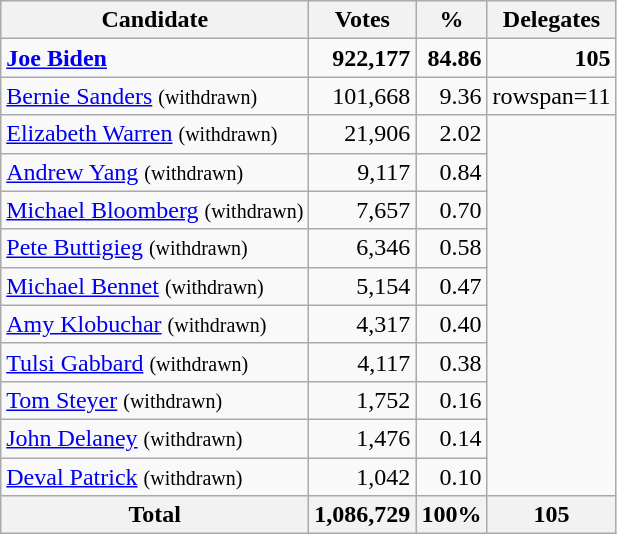<table class="wikitable sortable" style="text-align:right;">
<tr>
<th>Candidate</th>
<th>Votes</th>
<th>%</th>
<th>Delegates</th>
</tr>
<tr>
<td style="text-align:left;" data-sort-value="Biden, Joe"><strong><a href='#'>Joe Biden</a></strong></td>
<td><strong>922,177</strong></td>
<td><strong>84.86</strong></td>
<td><strong>105</strong></td>
</tr>
<tr>
<td style="text-align:left;" data-sort-value="Sanders, Bernie"><a href='#'>Bernie Sanders</a> <small>(withdrawn)</small></td>
<td>101,668</td>
<td>9.36</td>
<td>rowspan=11 </td>
</tr>
<tr>
<td style="text-align:left;" data-sort-value="Warren, Elizabeth"><a href='#'>Elizabeth Warren</a> <small>(withdrawn)</small></td>
<td>21,906</td>
<td>2.02</td>
</tr>
<tr>
<td style="text-align:left;" data-sort-value="Yang, Andrew"><a href='#'>Andrew Yang</a> <small>(withdrawn)</small></td>
<td>9,117</td>
<td>0.84</td>
</tr>
<tr>
<td style="text-align:left;" data-sort-value="Bloomberg, Michael"><a href='#'>Michael Bloomberg</a> <small>(withdrawn)</small></td>
<td>7,657</td>
<td>0.70</td>
</tr>
<tr>
<td style="text-align:left;" data-sort-value="Buttigieg, Pete"><a href='#'>Pete Buttigieg</a> <small>(withdrawn)</small></td>
<td>6,346</td>
<td>0.58</td>
</tr>
<tr>
<td style="text-align:left;" data-sort-value="Bennet, Michael"><a href='#'>Michael Bennet</a> <small>(withdrawn)</small></td>
<td>5,154</td>
<td>0.47</td>
</tr>
<tr>
<td style="text-align:left;" data-sort-value="Klobuchar, Amy"><a href='#'>Amy Klobuchar</a> <small>(withdrawn)</small></td>
<td>4,317</td>
<td>0.40</td>
</tr>
<tr>
<td style="text-align:left;" data-sort-value="Gabbard, Tulsi"><a href='#'>Tulsi Gabbard</a> <small>(withdrawn)</small></td>
<td>4,117</td>
<td>0.38</td>
</tr>
<tr>
<td style="text-align:left;" data-sort-value="Steyer, Tom"><a href='#'>Tom Steyer</a> <small>(withdrawn)</small></td>
<td>1,752</td>
<td>0.16</td>
</tr>
<tr>
<td style="text-align:left;" data-sort-value="Delaney, John"><a href='#'>John Delaney</a> <small>(withdrawn)</small></td>
<td>1,476</td>
<td>0.14</td>
</tr>
<tr>
<td style="text-align:left;" data-sort-value="Patrick, Deval"><a href='#'>Deval Patrick</a> <small>(withdrawn)</small></td>
<td>1,042</td>
<td>0.10</td>
</tr>
<tr>
<th>Total</th>
<th>1,086,729</th>
<th>100%</th>
<th>105</th>
</tr>
</table>
